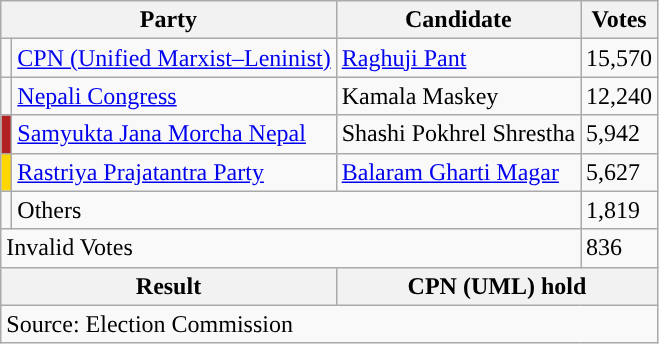<table class="wikitable">
<tr>
<th colspan="2">Party</th>
<th>Candidate</th>
<th>Votes</th>
</tr>
<tr>
<td style="background-color:"></td>
<td><a href='#'>CPN (Unified Marxist–Leninist)</a></td>
<td><a href='#'>Raghuji Pant</a></td>
<td>15,570</td>
</tr>
<tr>
<td style="background-color:"></td>
<td><a href='#'>Nepali Congress</a></td>
<td>Kamala Maskey</td>
<td>12,240</td>
</tr>
<tr>
<td style="background-color:firebrick"></td>
<td><a href='#'>Samyukta Jana Morcha Nepal</a></td>
<td>Shashi Pokhrel Shrestha</td>
<td>5,942</td>
</tr>
<tr>
<td style="background-color:gold"></td>
<td><a href='#'>Rastriya Prajatantra Party</a></td>
<td><a href='#'>Balaram Gharti Magar</a></td>
<td>5,627</td>
</tr>
<tr>
<td></td>
<td colspan="2">Others</td>
<td>1,819</td>
</tr>
<tr>
<td colspan="3">Invalid Votes</td>
<td>836</td>
</tr>
<tr>
<th colspan="2">Result</th>
<th colspan="2">CPN (UML) hold</th>
</tr>
<tr>
<td colspan="4">Source: Election Commission</td>
</tr>
</table>
